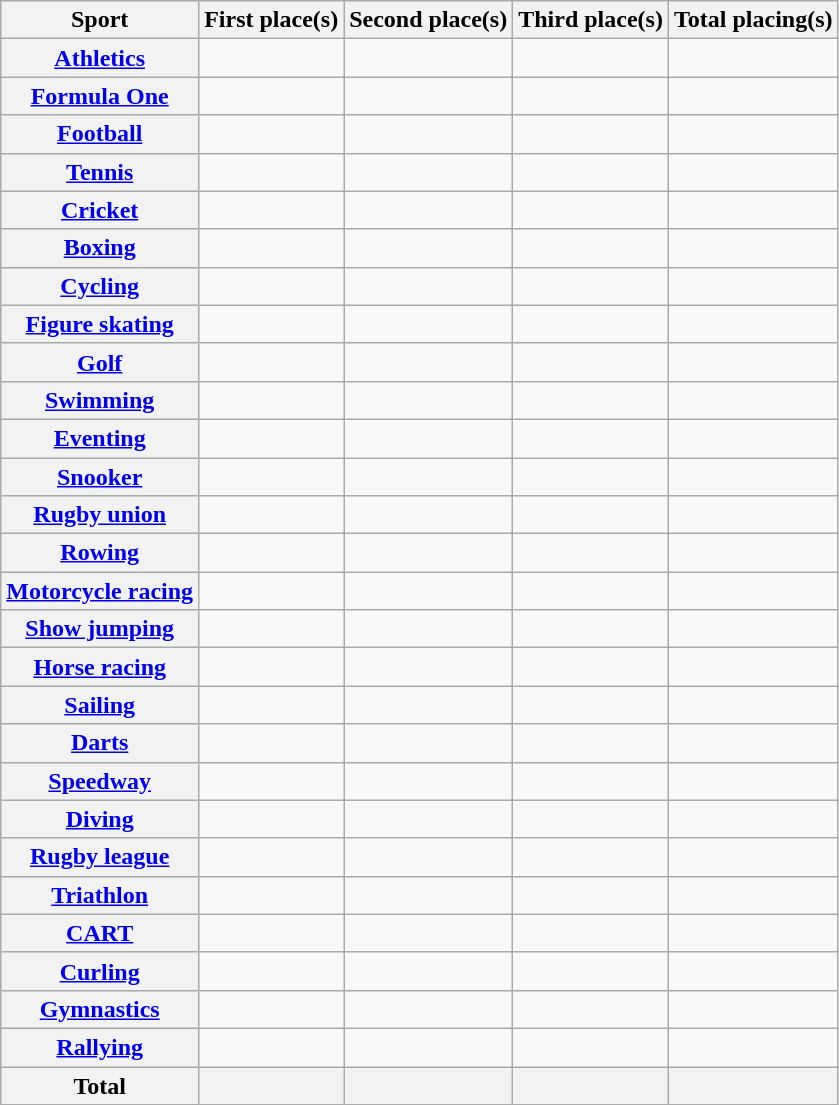<table class="wikitable plainrowheaders sortable">
<tr>
<th scope=col>Sport</th>
<th scope=col>First place(s)</th>
<th scope=col>Second place(s)</th>
<th scope=col>Third place(s)</th>
<th scope=col>Total placing(s)</th>
</tr>
<tr>
<th scope=row><a href='#'>Athletics</a></th>
<td align=center></td>
<td align=center></td>
<td align=center></td>
<td align=center></td>
</tr>
<tr>
<th scope=row><a href='#'>Formula One</a></th>
<td align=center></td>
<td align=center></td>
<td align=center></td>
<td align=center></td>
</tr>
<tr>
<th scope=row><a href='#'>Football</a></th>
<td align=center></td>
<td align=center></td>
<td align=center></td>
<td align=center></td>
</tr>
<tr>
<th scope=row><a href='#'>Tennis</a></th>
<td align=center></td>
<td align=center></td>
<td align=center></td>
<td align=center></td>
</tr>
<tr>
<th scope=row><a href='#'>Cricket</a></th>
<td align=center></td>
<td align=center></td>
<td align=center></td>
<td align=center></td>
</tr>
<tr>
<th scope=row><a href='#'>Boxing</a></th>
<td align=center></td>
<td align=center></td>
<td align=center></td>
<td align=center></td>
</tr>
<tr>
<th scope=row><a href='#'>Cycling</a></th>
<td align=center></td>
<td align=center></td>
<td align=center></td>
<td align=center></td>
</tr>
<tr>
<th scope=row><a href='#'>Figure skating</a></th>
<td align=center></td>
<td align=center></td>
<td align=center></td>
<td align=center></td>
</tr>
<tr>
<th scope=row><a href='#'>Golf</a></th>
<td align=center></td>
<td align=center></td>
<td align=center></td>
<td align=center></td>
</tr>
<tr>
<th scope=row><a href='#'>Swimming</a></th>
<td align=center></td>
<td align=center></td>
<td align=center></td>
<td align=center></td>
</tr>
<tr>
<th scope=row><a href='#'>Eventing</a></th>
<td align=center></td>
<td align=center></td>
<td align=center></td>
<td align=center></td>
</tr>
<tr>
<th scope=row><a href='#'>Snooker</a></th>
<td align=center></td>
<td align=center></td>
<td align=center></td>
<td align=center></td>
</tr>
<tr>
<th scope=row><a href='#'>Rugby union</a></th>
<td align=center></td>
<td align=center></td>
<td align=center></td>
<td align=center></td>
</tr>
<tr>
<th scope=row><a href='#'>Rowing</a></th>
<td align=center></td>
<td align=center></td>
<td align=center></td>
<td align=center></td>
</tr>
<tr>
<th scope=row><a href='#'>Motorcycle racing</a></th>
<td align=center></td>
<td align=center></td>
<td align=center></td>
<td align=center></td>
</tr>
<tr>
<th scope=row><a href='#'>Show jumping</a></th>
<td align=center></td>
<td align=center></td>
<td align=center></td>
<td align=center></td>
</tr>
<tr>
<th scope=row><a href='#'>Horse racing</a></th>
<td align=center></td>
<td align=center></td>
<td align=center></td>
<td align=center></td>
</tr>
<tr>
<th scope=row><a href='#'>Sailing</a></th>
<td align=center></td>
<td align=center></td>
<td align=center></td>
<td align=center></td>
</tr>
<tr>
<th scope=row><a href='#'>Darts</a></th>
<td align=center></td>
<td align=center></td>
<td align=center></td>
<td align=center></td>
</tr>
<tr>
<th scope=row><a href='#'>Speedway</a></th>
<td align=center></td>
<td align=center></td>
<td align=center></td>
<td align=center></td>
</tr>
<tr>
<th scope=row><a href='#'>Diving</a></th>
<td align=center></td>
<td align=center></td>
<td align=center></td>
<td align=center></td>
</tr>
<tr>
<th scope=row><a href='#'>Rugby league</a></th>
<td align=center></td>
<td align=center></td>
<td align=center></td>
<td align=center></td>
</tr>
<tr>
<th scope=row><a href='#'>Triathlon</a></th>
<td align=center></td>
<td align=center></td>
<td align=center></td>
<td align=center></td>
</tr>
<tr>
<th scope=row><a href='#'>CART</a></th>
<td align=center></td>
<td align=center></td>
<td align=center></td>
<td align=center></td>
</tr>
<tr>
<th scope=row><a href='#'>Curling</a></th>
<td align=center></td>
<td align=center></td>
<td align=center></td>
<td align=center></td>
</tr>
<tr>
<th scope=row><a href='#'>Gymnastics</a></th>
<td align=center></td>
<td align=center></td>
<td align=center></td>
<td align=center></td>
</tr>
<tr>
<th scope=row><a href='#'>Rallying</a></th>
<td align=center></td>
<td align=center></td>
<td align=center></td>
<td align=center></td>
</tr>
<tr>
<th>Total</th>
<th align=center></th>
<th align=center></th>
<th align=center></th>
<th align=center></th>
</tr>
</table>
